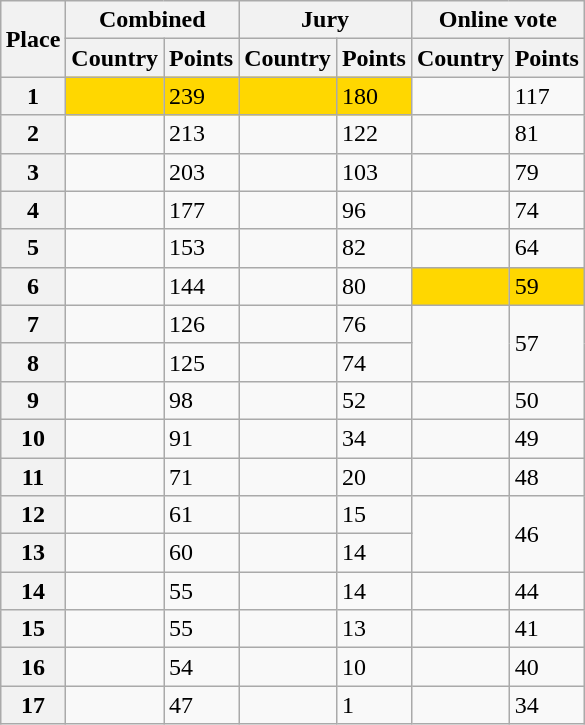<table class="wikitable collapsible plainrowheaders" style="float: right; margin: 10px;">
<tr>
<th scope="col" rowspan="2">Place</th>
<th scope="colgroup" colspan="2">Combined</th>
<th scope="colgroup" colspan="2">Jury</th>
<th scope="colgroup" colspan="2">Online vote</th>
</tr>
<tr>
<th scope="col">Country</th>
<th scope="col">Points</th>
<th scope="col">Country</th>
<th scope="col">Points</th>
<th scope="col">Country</th>
<th scope="col">Points</th>
</tr>
<tr>
<th scope="row" style="text-align: center;">1</th>
<td bgcolor="gold"></td>
<td bgcolor="gold">239</td>
<td bgcolor="gold"></td>
<td bgcolor="gold">180</td>
<td></td>
<td>117</td>
</tr>
<tr>
<th scope="row" style="text-align: center;">2</th>
<td></td>
<td>213</td>
<td></td>
<td>122</td>
<td></td>
<td>81</td>
</tr>
<tr>
<th scope="row" style="text-align: center;">3</th>
<td></td>
<td>203</td>
<td></td>
<td>103</td>
<td></td>
<td>79</td>
</tr>
<tr>
<th scope="row" style="text-align: center;">4</th>
<td></td>
<td>177</td>
<td></td>
<td>96</td>
<td></td>
<td>74</td>
</tr>
<tr>
<th scope="row" style="text-align: center;">5</th>
<td></td>
<td>153</td>
<td></td>
<td>82</td>
<td></td>
<td>64</td>
</tr>
<tr>
<th scope="row" style="text-align: center;">6</th>
<td></td>
<td>144</td>
<td></td>
<td>80</td>
<td bgcolor="gold"></td>
<td bgcolor="gold">59</td>
</tr>
<tr>
<th scope="row" style="text-align: center;">7</th>
<td></td>
<td>126</td>
<td></td>
<td>76</td>
<td rowspan=2></td>
<td rowspan=2>57</td>
</tr>
<tr>
<th scope="row" style="text-align: center;">8</th>
<td></td>
<td>125</td>
<td></td>
<td>74</td>
</tr>
<tr>
<th scope="row" style="text-align: center;">9</th>
<td></td>
<td>98</td>
<td></td>
<td>52</td>
<td></td>
<td>50</td>
</tr>
<tr>
<th scope="row" style="text-align: center;">10</th>
<td></td>
<td>91</td>
<td></td>
<td>34</td>
<td></td>
<td>49</td>
</tr>
<tr>
<th scope="row" style="text-align: center;">11</th>
<td></td>
<td>71</td>
<td></td>
<td>20</td>
<td></td>
<td>48</td>
</tr>
<tr>
<th scope="row" style="text-align: center;">12</th>
<td></td>
<td>61</td>
<td></td>
<td>15</td>
<td rowspan=2></td>
<td rowspan=2>46</td>
</tr>
<tr>
<th scope="row" style="text-align: center;">13</th>
<td></td>
<td>60</td>
<td></td>
<td>14</td>
</tr>
<tr>
<th scope="row" style="text-align: center;">14</th>
<td></td>
<td>55</td>
<td></td>
<td>14</td>
<td></td>
<td>44</td>
</tr>
<tr>
<th scope="row" style="text-align: center;">15</th>
<td></td>
<td>55</td>
<td></td>
<td>13</td>
<td></td>
<td>41</td>
</tr>
<tr>
<th scope="row" style="text-align: center;">16</th>
<td></td>
<td>54</td>
<td></td>
<td>10</td>
<td></td>
<td>40</td>
</tr>
<tr>
<th scope="row" style="text-align: center;">17</th>
<td></td>
<td>47</td>
<td></td>
<td>1</td>
<td></td>
<td>34</td>
</tr>
</table>
